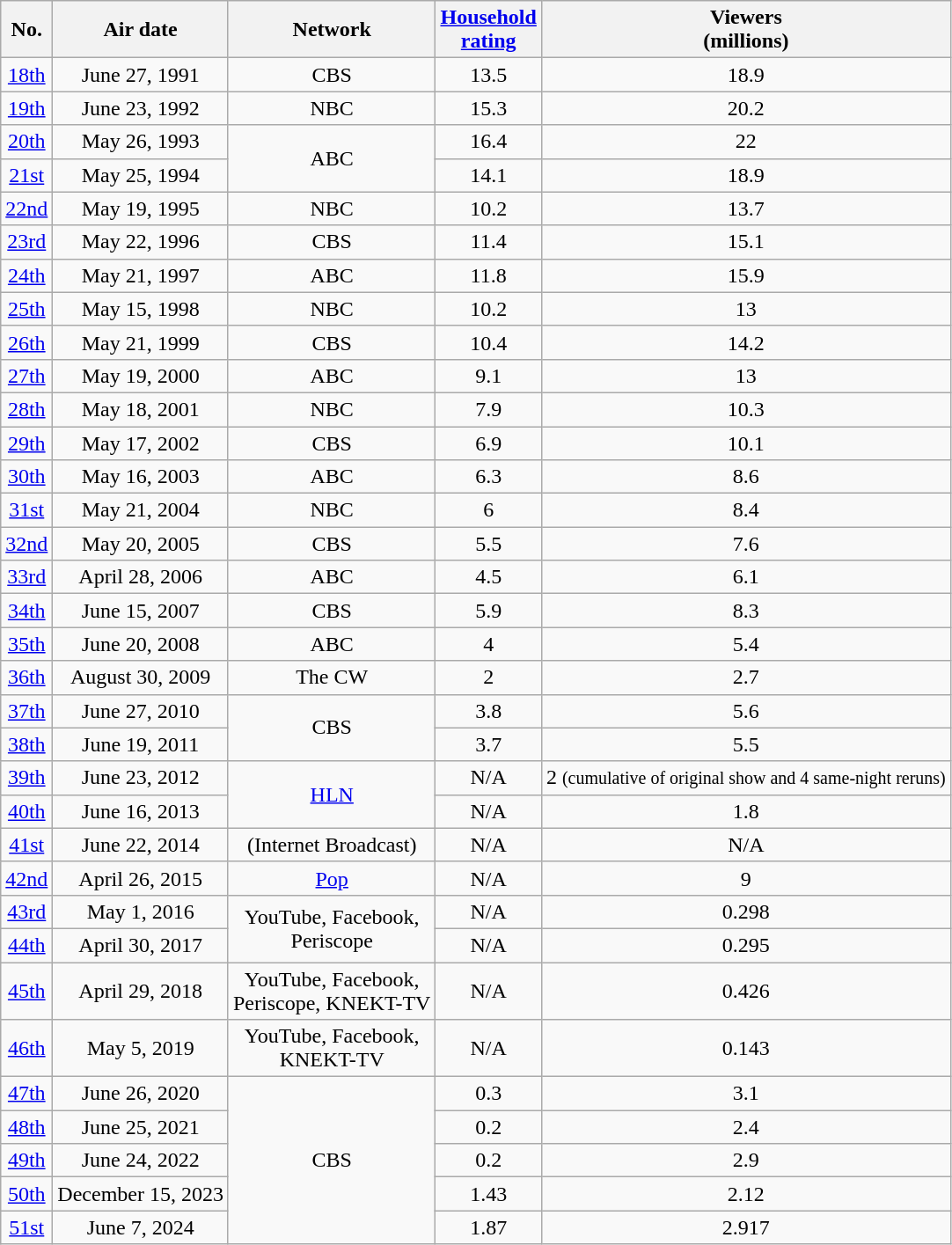<table class="wikitable sortable" style="text-align:center;">
<tr>
<th>No.</th>
<th>Air date</th>
<th>Network</th>
<th><a href='#'>Household <br>rating</a></th>
<th>Viewers<br>(millions)</th>
</tr>
<tr>
<td><a href='#'>18th</a></td>
<td>June 27, 1991</td>
<td>CBS</td>
<td>13.5</td>
<td>18.9</td>
</tr>
<tr>
<td><a href='#'>19th</a></td>
<td>June 23, 1992</td>
<td>NBC</td>
<td>15.3</td>
<td>20.2</td>
</tr>
<tr>
<td><a href='#'>20th</a></td>
<td>May 26, 1993</td>
<td rowspan="2">ABC</td>
<td>16.4</td>
<td>22</td>
</tr>
<tr>
<td><a href='#'>21st</a></td>
<td>May 25, 1994</td>
<td>14.1</td>
<td>18.9</td>
</tr>
<tr>
<td><a href='#'>22nd</a></td>
<td>May 19, 1995</td>
<td>NBC</td>
<td>10.2</td>
<td>13.7</td>
</tr>
<tr>
<td><a href='#'>23rd</a></td>
<td>May 22, 1996</td>
<td>CBS</td>
<td>11.4</td>
<td>15.1</td>
</tr>
<tr>
<td><a href='#'>24th</a></td>
<td>May 21, 1997</td>
<td>ABC</td>
<td>11.8</td>
<td>15.9</td>
</tr>
<tr>
<td><a href='#'>25th</a></td>
<td>May 15, 1998</td>
<td>NBC</td>
<td>10.2</td>
<td>13</td>
</tr>
<tr>
<td><a href='#'>26th</a></td>
<td>May 21, 1999</td>
<td>CBS</td>
<td>10.4</td>
<td>14.2</td>
</tr>
<tr>
<td><a href='#'>27th</a></td>
<td>May 19, 2000</td>
<td>ABC</td>
<td>9.1</td>
<td>13</td>
</tr>
<tr>
<td><a href='#'>28th</a></td>
<td>May 18, 2001</td>
<td>NBC</td>
<td>7.9</td>
<td>10.3</td>
</tr>
<tr>
<td><a href='#'>29th</a></td>
<td>May 17, 2002</td>
<td>CBS</td>
<td>6.9</td>
<td>10.1</td>
</tr>
<tr>
<td><a href='#'>30th</a></td>
<td>May 16, 2003</td>
<td>ABC</td>
<td>6.3</td>
<td>8.6</td>
</tr>
<tr>
<td><a href='#'>31st</a></td>
<td>May 21, 2004</td>
<td>NBC</td>
<td>6</td>
<td>8.4</td>
</tr>
<tr>
<td><a href='#'>32nd</a></td>
<td>May 20, 2005</td>
<td>CBS</td>
<td>5.5</td>
<td>7.6</td>
</tr>
<tr>
<td><a href='#'>33rd</a></td>
<td>April 28, 2006</td>
<td>ABC</td>
<td>4.5</td>
<td>6.1</td>
</tr>
<tr>
<td><a href='#'>34th</a></td>
<td>June 15, 2007</td>
<td>CBS</td>
<td>5.9</td>
<td>8.3</td>
</tr>
<tr>
<td><a href='#'>35th</a></td>
<td>June 20, 2008</td>
<td>ABC</td>
<td>4</td>
<td>5.4</td>
</tr>
<tr>
<td><a href='#'>36th</a></td>
<td>August 30, 2009</td>
<td>The CW</td>
<td>2</td>
<td>2.7</td>
</tr>
<tr>
<td><a href='#'>37th</a></td>
<td>June 27, 2010</td>
<td rowspan="2">CBS</td>
<td>3.8</td>
<td>5.6</td>
</tr>
<tr>
<td><a href='#'>38th</a></td>
<td>June 19, 2011</td>
<td>3.7</td>
<td>5.5</td>
</tr>
<tr>
<td><a href='#'>39th</a></td>
<td>June 23, 2012</td>
<td rowspan="2"><a href='#'>HLN</a></td>
<td>N/A</td>
<td>2 <small>(cumulative of original show and 4 same-night reruns)</small></td>
</tr>
<tr>
<td><a href='#'>40th</a></td>
<td>June 16, 2013</td>
<td>N/A</td>
<td>1.8</td>
</tr>
<tr>
<td><a href='#'>41st</a></td>
<td>June 22, 2014</td>
<td>(Internet Broadcast)</td>
<td>N/A</td>
<td>N/A</td>
</tr>
<tr>
<td><a href='#'>42nd</a></td>
<td>April 26, 2015</td>
<td><a href='#'>Pop</a></td>
<td>N/A</td>
<td>9 </td>
</tr>
<tr>
<td><a href='#'>43rd</a></td>
<td>May 1, 2016</td>
<td rowspan="2">YouTube, Facebook,<br>Periscope</td>
<td>N/A</td>
<td>0.298</td>
</tr>
<tr>
<td><a href='#'>44th</a></td>
<td>April 30, 2017</td>
<td>N/A</td>
<td>0.295</td>
</tr>
<tr>
<td><a href='#'>45th</a></td>
<td>April 29, 2018</td>
<td>YouTube, Facebook,<br>Periscope, KNEKT-TV</td>
<td>N/A</td>
<td>0.426</td>
</tr>
<tr>
<td><a href='#'>46th</a></td>
<td>May 5, 2019</td>
<td>YouTube, Facebook,<br>KNEKT-TV</td>
<td>N/A</td>
<td>0.143</td>
</tr>
<tr>
<td><a href='#'>47th</a></td>
<td>June 26, 2020</td>
<td rowspan=5>CBS</td>
<td>0.3</td>
<td>3.1</td>
</tr>
<tr>
<td><a href='#'>48th</a></td>
<td>June 25, 2021</td>
<td>0.2</td>
<td>2.4</td>
</tr>
<tr>
<td><a href='#'>49th</a></td>
<td>June 24, 2022</td>
<td>0.2</td>
<td>2.9</td>
</tr>
<tr>
<td><a href='#'>50th</a></td>
<td>December 15, 2023</td>
<td>1.43</td>
<td>2.12</td>
</tr>
<tr>
<td><a href='#'>51st</a></td>
<td>June 7, 2024</td>
<td>1.87</td>
<td>2.917</td>
</tr>
</table>
